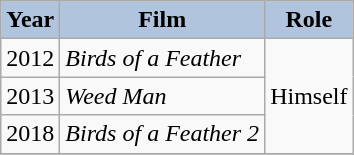<table class="wikitable">
<tr style="text-align:center;">
<th style="background:#B0C4DE;">Year</th>
<th style="background:#B0C4DE;">Film</th>
<th style="background:#B0C4DE;">Role</th>
</tr>
<tr>
<td rowspan="1">2012</td>
<td><em>Birds of a Feather</em></td>
<td rowspan="3">Himself</td>
</tr>
<tr>
<td>2013</td>
<td><em>Weed Man</em> </td>
</tr>
<tr>
<td rowspan="1">2018</td>
<td><em>Birds of a Feather 2</em></td>
</tr>
<tr>
</tr>
</table>
